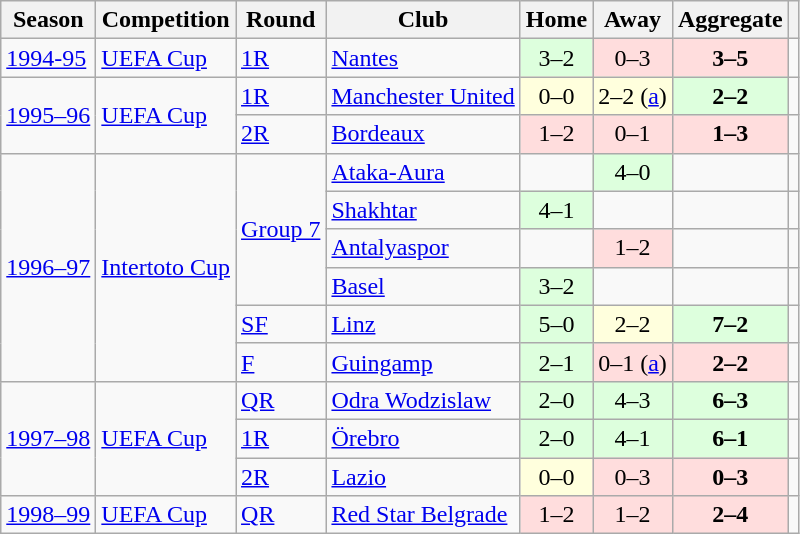<table class="wikitable">
<tr>
<th>Season</th>
<th>Competition</th>
<th>Round</th>
<th>Club</th>
<th>Home</th>
<th>Away</th>
<th>Aggregate</th>
<th></th>
</tr>
<tr>
<td><a href='#'>1994-95</a></td>
<td><a href='#'>UEFA Cup</a></td>
<td><a href='#'>1R</a></td>
<td> <a href='#'>Nantes</a></td>
<td bgcolor="#ddffdd" style="text-align: center;">3–2</td>
<td bgcolor="#ffdddd" style="text-align: center;">0–3</td>
<td bgcolor="#ffdddd" style="text-align: center;"><strong>3–5</strong></td>
<td></td>
</tr>
<tr>
<td rowspan="2"><a href='#'>1995–96</a></td>
<td rowspan="2"><a href='#'>UEFA Cup</a></td>
<td><a href='#'>1R</a></td>
<td> <a href='#'>Manchester United</a></td>
<td bgcolor="#ffffdd" style="text-align: center;">0–0</td>
<td bgcolor="#ffffdd" style="text-align: center;">2–2 (<a href='#'>a</a>)</td>
<td bgcolor="#ddffdd" style="text-align: center;"><strong>2–2</strong></td>
<td></td>
</tr>
<tr>
<td><a href='#'>2R</a></td>
<td> <a href='#'>Bordeaux</a></td>
<td bgcolor="#ffdddd" style="text-align: center;">1–2</td>
<td bgcolor="#ffdddd" style="text-align: center;">0–1</td>
<td bgcolor="#ffdddd" style="text-align: center;"><strong>1–3</strong></td>
<td></td>
</tr>
<tr>
<td rowspan="6"><a href='#'>1996–97</a></td>
<td rowspan="6"><a href='#'>Intertoto Cup</a></td>
<td rowspan="4"><a href='#'>Group 7</a></td>
<td> <a href='#'>Ataka-Aura</a></td>
<td></td>
<td bgcolor="#ddffdd" style="text-align: center;">4–0</td>
<td></td>
<td></td>
</tr>
<tr>
<td> <a href='#'>Shakhtar</a></td>
<td bgcolor="#ddffdd" style="text-align: center;">4–1</td>
<td></td>
<td></td>
<td></td>
</tr>
<tr>
<td> <a href='#'>Antalyaspor</a></td>
<td></td>
<td bgcolor="#ffdddd" style="text-align: center;">1–2</td>
<td></td>
<td></td>
</tr>
<tr>
<td> <a href='#'>Basel</a></td>
<td bgcolor="#ddffdd" style="text-align: center;">3–2</td>
<td></td>
<td></td>
<td></td>
</tr>
<tr>
<td><a href='#'>SF</a></td>
<td> <a href='#'>Linz</a></td>
<td bgcolor="#ddffdd" style="text-align: center;">5–0</td>
<td bgcolor="#ffffdd" style="text-align: center;">2–2</td>
<td bgcolor="#ddffdd" style="text-align: center;"><strong>7–2</strong></td>
<td></td>
</tr>
<tr>
<td><a href='#'>F</a></td>
<td> <a href='#'>Guingamp</a></td>
<td bgcolor="#ddffdd" style="text-align: center;">2–1</td>
<td bgcolor="#ffdddd" style="text-align: center;">0–1 (<a href='#'>a</a>)</td>
<td bgcolor="#ffdddd" style="text-align: center;"><strong>2–2</strong></td>
<td></td>
</tr>
<tr>
<td rowspan="3"><a href='#'>1997–98</a></td>
<td rowspan="3"><a href='#'>UEFA Cup</a></td>
<td><a href='#'>QR</a></td>
<td> <a href='#'>Odra Wodzislaw</a></td>
<td bgcolor="#ddffdd" style="text-align: center;">2–0</td>
<td bgcolor="#ddffdd" style="text-align: center;">4–3</td>
<td bgcolor="#ddffdd" style="text-align: center;"><strong>6–3</strong></td>
<td></td>
</tr>
<tr>
<td><a href='#'>1R</a></td>
<td> <a href='#'>Örebro</a></td>
<td bgcolor="#ddffdd" style="text-align: center;">2–0</td>
<td bgcolor="#ddffdd" style="text-align: center;">4–1</td>
<td bgcolor="#ddffdd" style="text-align: center;"><strong>6–1</strong></td>
<td></td>
</tr>
<tr>
<td><a href='#'>2R</a></td>
<td> <a href='#'>Lazio</a></td>
<td bgcolor="#ffffdd" style="text-align: center;">0–0</td>
<td bgcolor="#ffdddd" style="text-align: center;">0–3</td>
<td bgcolor="#ffdddd" style="text-align: center;"><strong>0–3</strong></td>
<td></td>
</tr>
<tr>
<td><a href='#'>1998–99</a></td>
<td><a href='#'>UEFA Cup</a></td>
<td><a href='#'>QR</a></td>
<td> <a href='#'>Red Star Belgrade</a></td>
<td bgcolor="#ffdddd" style="text-align: center;">1–2</td>
<td bgcolor="#ffdddd" style="text-align: center;">1–2</td>
<td bgcolor="#ffdddd" style="text-align: center;"><strong>2–4</strong></td>
<td></td>
</tr>
</table>
